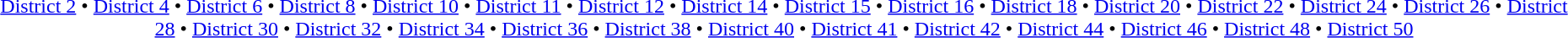<table id=toc class=toc summary=Contents>
<tr>
<td align=center><br><a href='#'>District 2</a> • <a href='#'>District 4</a> • <a href='#'>District 6</a> • <a href='#'>District 8</a> • <a href='#'>District 10</a> • <a href='#'>District 11</a> • <a href='#'>District 12</a> • <a href='#'>District 14</a> • <a href='#'>District 15</a> • <a href='#'>District 16</a> • <a href='#'>District 18</a> • <a href='#'>District 20</a> • <a href='#'>District 22</a> • <a href='#'>District 24</a> • <a href='#'>District 26</a> • <a href='#'>District 28</a> • <a href='#'>District 30</a> • <a href='#'>District 32</a> • <a href='#'>District 34</a> • <a href='#'>District 36</a> • <a href='#'>District 38</a> • <a href='#'>District 40</a> • <a href='#'>District 41</a> • <a href='#'>District 42</a> • <a href='#'>District 44</a> • <a href='#'>District 46</a> • <a href='#'>District 48</a> • <a href='#'>District 50</a></td>
</tr>
</table>
